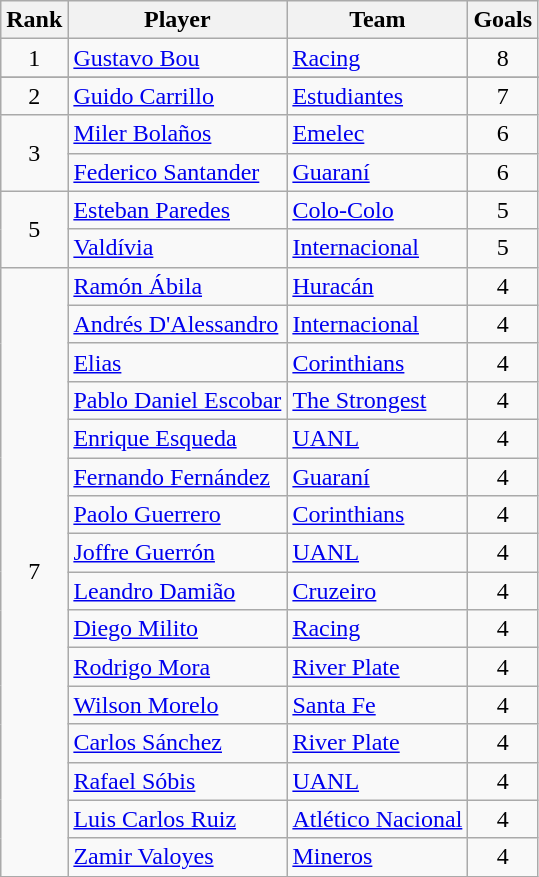<table class="wikitable">
<tr>
<th>Rank</th>
<th>Player</th>
<th>Team</th>
<th>Goals</th>
</tr>
<tr>
<td align=center rowspan=1>1</td>
<td> <a href='#'>Gustavo Bou</a></td>
<td> <a href='#'>Racing</a></td>
<td align=center>8</td>
</tr>
<tr>
</tr>
<tr>
<td align=center rowspan=1>2</td>
<td> <a href='#'>Guido Carrillo</a></td>
<td> <a href='#'>Estudiantes</a></td>
<td align=center>7</td>
</tr>
<tr>
<td align=center rowspan=2>3</td>
<td> <a href='#'>Miler Bolaños</a></td>
<td> <a href='#'>Emelec</a></td>
<td align=center>6</td>
</tr>
<tr>
<td> <a href='#'>Federico Santander</a></td>
<td> <a href='#'>Guaraní</a></td>
<td align=center>6</td>
</tr>
<tr>
<td align=center rowspan=2>5</td>
<td> <a href='#'>Esteban Paredes</a></td>
<td> <a href='#'>Colo-Colo</a></td>
<td align=center>5</td>
</tr>
<tr>
<td> <a href='#'>Valdívia</a></td>
<td> <a href='#'>Internacional</a></td>
<td align=center>5</td>
</tr>
<tr>
<td align=center rowspan=16>7</td>
<td> <a href='#'>Ramón Ábila</a></td>
<td> <a href='#'>Huracán</a></td>
<td align=center>4</td>
</tr>
<tr>
<td> <a href='#'>Andrés D'Alessandro</a></td>
<td> <a href='#'>Internacional</a></td>
<td align=center>4</td>
</tr>
<tr>
<td> <a href='#'>Elias</a></td>
<td> <a href='#'>Corinthians</a></td>
<td align=center>4</td>
</tr>
<tr>
<td> <a href='#'>Pablo Daniel Escobar</a></td>
<td> <a href='#'>The Strongest</a></td>
<td align=center>4</td>
</tr>
<tr>
<td> <a href='#'>Enrique Esqueda</a></td>
<td> <a href='#'>UANL</a></td>
<td align=center>4</td>
</tr>
<tr>
<td> <a href='#'>Fernando Fernández</a></td>
<td> <a href='#'>Guaraní</a></td>
<td Align=center>4</td>
</tr>
<tr>
<td> <a href='#'>Paolo Guerrero</a></td>
<td> <a href='#'>Corinthians</a></td>
<td align=center>4</td>
</tr>
<tr>
<td> <a href='#'>Joffre Guerrón</a></td>
<td> <a href='#'>UANL</a></td>
<td align=center>4</td>
</tr>
<tr>
<td> <a href='#'>Leandro Damião</a></td>
<td> <a href='#'>Cruzeiro</a></td>
<td align=center>4</td>
</tr>
<tr>
<td> <a href='#'>Diego Milito</a></td>
<td> <a href='#'>Racing</a></td>
<td align=center>4</td>
</tr>
<tr>
<td> <a href='#'>Rodrigo Mora</a></td>
<td> <a href='#'>River Plate</a></td>
<td align=center>4</td>
</tr>
<tr>
<td> <a href='#'>Wilson Morelo</a></td>
<td> <a href='#'>Santa Fe</a></td>
<td align=center>4</td>
</tr>
<tr>
<td> <a href='#'>Carlos Sánchez</a></td>
<td> <a href='#'>River Plate</a></td>
<td align=center>4</td>
</tr>
<tr>
<td> <a href='#'>Rafael Sóbis</a></td>
<td> <a href='#'>UANL</a></td>
<td align=center>4</td>
</tr>
<tr>
<td> <a href='#'>Luis Carlos Ruiz</a></td>
<td> <a href='#'>Atlético Nacional</a></td>
<td align=center>4</td>
</tr>
<tr>
<td> <a href='#'>Zamir Valoyes</a></td>
<td> <a href='#'>Mineros</a></td>
<td align=center>4</td>
</tr>
</table>
